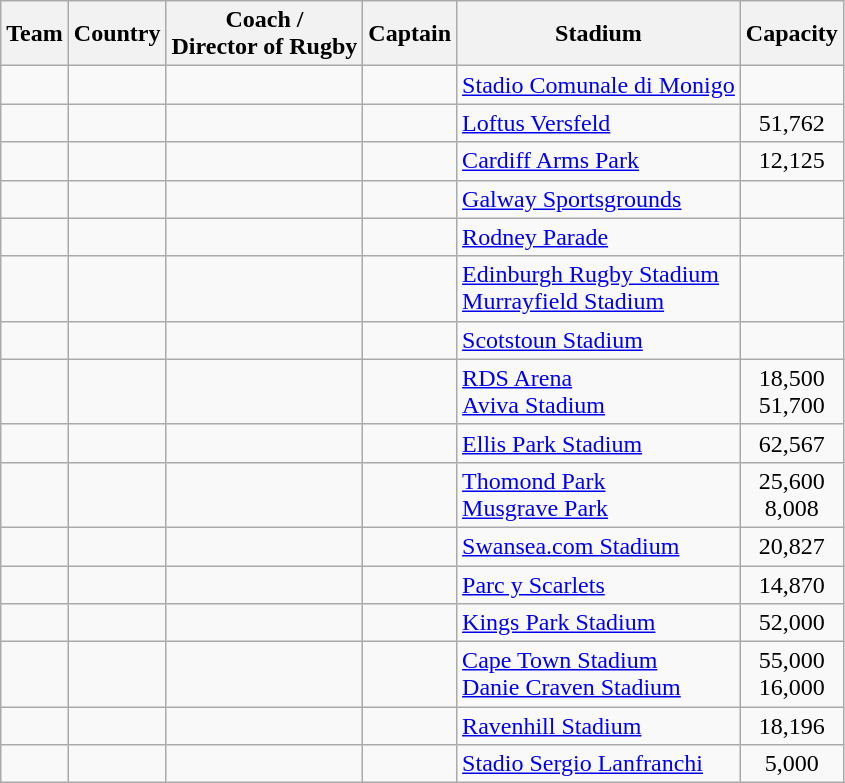<table class="wikitable sortable">
<tr>
<th>Team</th>
<th>Country</th>
<th>Coach /<br>Director of Rugby</th>
<th>Captain</th>
<th>Stadium</th>
<th>Capacity</th>
</tr>
<tr>
<td></td>
<td></td>
<td></td>
<td> <br> </td>
<td><a href='#'>Stadio Comunale di Monigo</a></td>
<td style="text-align:center;"></td>
</tr>
<tr>
<td></td>
<td></td>
<td></td>
<td></td>
<td><a href='#'>Loftus Versfeld</a></td>
<td style="text-align:center;">51,762</td>
</tr>
<tr>
<td></td>
<td></td>
<td></td>
<td></td>
<td><a href='#'>Cardiff Arms Park</a></td>
<td style="text-align:center;">12,125</td>
</tr>
<tr>
<td></td>
<td></td>
<td></td>
<td></td>
<td><a href='#'>Galway Sportsgrounds</a></td>
<td style="text-align:center;"></td>
</tr>
<tr>
<td></td>
<td></td>
<td></td>
<td> <br> </td>
<td><a href='#'>Rodney Parade</a></td>
<td style="text-align:center;"></td>
</tr>
<tr>
<td></td>
<td></td>
<td></td>
<td> <br> </td>
<td><a href='#'>Edinburgh Rugby Stadium</a><br><a href='#'>Murrayfield Stadium</a></td>
<td style="text-align:center;"><br></td>
</tr>
<tr>
<td></td>
<td></td>
<td></td>
<td></td>
<td><a href='#'>Scotstoun Stadium</a></td>
<td style="text-align:center;"></td>
</tr>
<tr>
<td></td>
<td></td>
<td></td>
<td></td>
<td><a href='#'>RDS Arena</a><br><a href='#'>Aviva Stadium</a></td>
<td style="text-align:center;">18,500<br>51,700</td>
</tr>
<tr>
<td></td>
<td></td>
<td></td>
<td></td>
<td><a href='#'>Ellis Park Stadium</a></td>
<td style="text-align:center;">62,567</td>
</tr>
<tr>
<td></td>
<td></td>
<td></td>
<td></td>
<td><a href='#'>Thomond Park</a><br><a href='#'>Musgrave Park</a></td>
<td style="text-align:center;">25,600<br>8,008</td>
</tr>
<tr>
<td></td>
<td></td>
<td></td>
<td></td>
<td><a href='#'>Swansea.com Stadium</a></td>
<td style="text-align:center;">20,827</td>
</tr>
<tr>
<td></td>
<td></td>
<td></td>
<td></td>
<td><a href='#'>Parc y Scarlets</a></td>
<td style="text-align:center;">14,870</td>
</tr>
<tr>
<td></td>
<td></td>
<td></td>
<td></td>
<td><a href='#'>Kings Park Stadium</a></td>
<td style="text-align:center;">52,000</td>
</tr>
<tr>
<td></td>
<td></td>
<td></td>
<td></td>
<td><a href='#'>Cape Town Stadium</a><br><a href='#'>Danie Craven Stadium</a></td>
<td style="text-align:center;">55,000<br>16,000</td>
</tr>
<tr>
<td></td>
<td></td>
<td></td>
<td></td>
<td><a href='#'>Ravenhill Stadium</a></td>
<td style="text-align:center;">18,196</td>
</tr>
<tr>
<td></td>
<td></td>
<td></td>
<td></td>
<td><a href='#'>Stadio Sergio Lanfranchi</a></td>
<td style="text-align:center;">5,000</td>
</tr>
</table>
